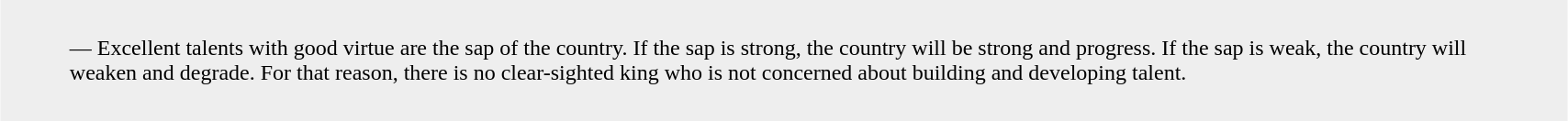<table border="0" cellpadding="10" cellspacing="0" align="center" width="90%" style="background-color: #EEEEEE;">
<tr ---->
<td><blockquote><div><span> — </span>Excellent talents with good virtue are the sap of the country. If the sap is strong, the country will be strong and progress. If the sap is weak, the country will weaken and degrade. For that reason, there is no clear-sighted king who is not concerned about building and developing talent.</div></blockquote></td>
</tr>
</table>
